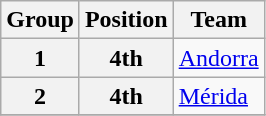<table class="wikitable">
<tr>
<th>Group</th>
<th>Position</th>
<th>Team</th>
</tr>
<tr>
<th>1</th>
<th>4th</th>
<td><a href='#'>Andorra</a></td>
</tr>
<tr>
<th>2</th>
<th>4th</th>
<td><a href='#'>Mérida</a></td>
</tr>
<tr>
</tr>
</table>
